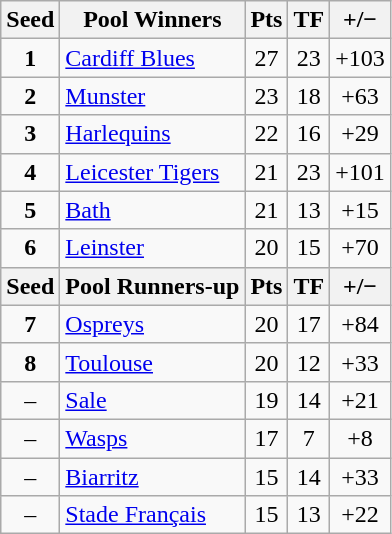<table class="wikitable" style="text-align: center;">
<tr>
<th>Seed</th>
<th>Pool Winners</th>
<th>Pts</th>
<th>TF</th>
<th>+/−</th>
</tr>
<tr>
<td><strong>1</strong></td>
<td align=left> <a href='#'>Cardiff Blues</a></td>
<td>27</td>
<td>23</td>
<td>+103</td>
</tr>
<tr>
<td><strong>2</strong></td>
<td align=left> <a href='#'>Munster</a></td>
<td>23</td>
<td>18</td>
<td>+63</td>
</tr>
<tr>
<td><strong>3</strong></td>
<td align=left> <a href='#'>Harlequins</a></td>
<td>22</td>
<td>16</td>
<td>+29</td>
</tr>
<tr>
<td><strong>4</strong></td>
<td align=left> <a href='#'>Leicester Tigers</a></td>
<td>21</td>
<td>23</td>
<td>+101</td>
</tr>
<tr>
<td><strong>5</strong></td>
<td align=left> <a href='#'>Bath</a></td>
<td>21</td>
<td>13</td>
<td>+15</td>
</tr>
<tr>
<td><strong>6</strong></td>
<td align=left> <a href='#'>Leinster</a></td>
<td>20</td>
<td>15</td>
<td>+70</td>
</tr>
<tr>
<th>Seed</th>
<th>Pool Runners-up</th>
<th>Pts</th>
<th>TF</th>
<th>+/−</th>
</tr>
<tr>
<td><strong>7</strong></td>
<td align=left> <a href='#'>Ospreys</a></td>
<td>20</td>
<td>17</td>
<td>+84</td>
</tr>
<tr>
<td><strong>8</strong></td>
<td align=left> <a href='#'>Toulouse</a></td>
<td>20</td>
<td>12</td>
<td>+33</td>
</tr>
<tr>
<td>–</td>
<td align=left> <a href='#'>Sale</a></td>
<td>19</td>
<td>14</td>
<td>+21</td>
</tr>
<tr>
<td>–</td>
<td align=left> <a href='#'>Wasps</a></td>
<td>17</td>
<td>7</td>
<td>+8</td>
</tr>
<tr>
<td>–</td>
<td align=left> <a href='#'>Biarritz</a></td>
<td>15</td>
<td>14</td>
<td>+33</td>
</tr>
<tr>
<td>–</td>
<td align=left> <a href='#'>Stade Français</a></td>
<td>15</td>
<td>13</td>
<td>+22</td>
</tr>
</table>
